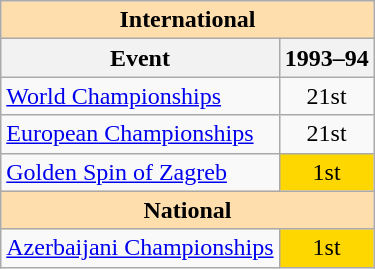<table class="wikitable" style="text-align:center">
<tr>
<th style="background-color: #ffdead; " colspan=2 align=center>International</th>
</tr>
<tr>
<th>Event</th>
<th>1993–94</th>
</tr>
<tr>
<td align=left><a href='#'>World Championships</a></td>
<td>21st</td>
</tr>
<tr>
<td align=left><a href='#'>European Championships</a></td>
<td>21st</td>
</tr>
<tr>
<td align=left><a href='#'>Golden Spin of Zagreb</a></td>
<td bgcolor=gold>1st</td>
</tr>
<tr>
<th style="background-color: #ffdead; " colspan=2 align=center>National</th>
</tr>
<tr>
<td align=left><a href='#'>Azerbaijani Championships</a></td>
<td bgcolor=gold>1st</td>
</tr>
</table>
